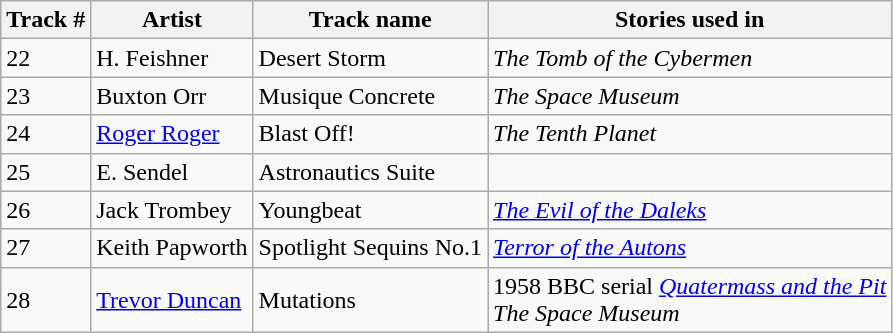<table class="wikitable">
<tr>
<th>Track #</th>
<th>Artist</th>
<th>Track name</th>
<th>Stories used in</th>
</tr>
<tr>
<td>22</td>
<td>H. Feishner</td>
<td>Desert Storm</td>
<td><em>The Tomb of the Cybermen</em></td>
</tr>
<tr>
<td>23</td>
<td>Buxton Orr</td>
<td>Musique Concrete</td>
<td><em>The Space Museum</em></td>
</tr>
<tr>
<td>24</td>
<td><a href='#'>Roger Roger</a></td>
<td>Blast Off!</td>
<td><em>The Tenth Planet</em></td>
</tr>
<tr>
<td>25</td>
<td>E. Sendel</td>
<td>Astronautics Suite</td>
<td></td>
</tr>
<tr>
<td>26</td>
<td>Jack Trombey</td>
<td>Youngbeat</td>
<td><em><a href='#'>The Evil of the Daleks</a></em></td>
</tr>
<tr>
<td>27</td>
<td>Keith Papworth</td>
<td>Spotlight Sequins No.1</td>
<td><em><a href='#'>Terror of the Autons</a></em></td>
</tr>
<tr>
<td>28</td>
<td><a href='#'>Trevor Duncan</a></td>
<td>Mutations</td>
<td>1958 BBC serial <em><a href='#'>Quatermass and the Pit</a></em><br><em>The Space Museum</em></td>
</tr>
</table>
